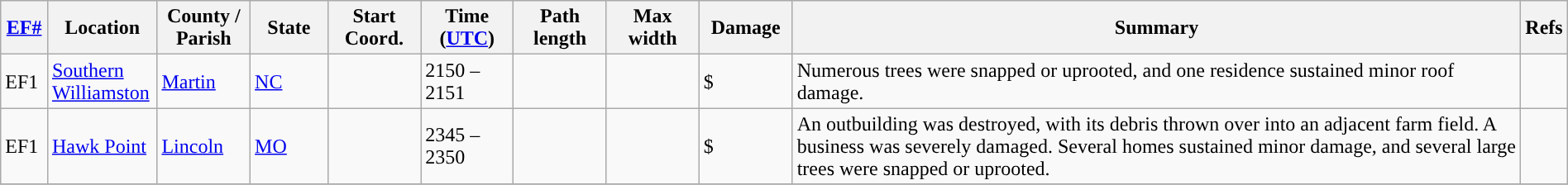<table class="wikitable sortable" style="width:100%;">
<tr>
<th scope="col" width="3%" align="center"><a href='#'>EF#</a></th>
<th scope="col" width="7%" align="center" class="unsortable">Location</th>
<th scope="col" width="6%" align="center" class="unsortable">County / Parish</th>
<th scope="col" width="5%" align="center">State</th>
<th scope="col" width="6%" align="center">Start Coord.</th>
<th scope="col" width="6%" align="center">Time (<a href='#'>UTC</a>)</th>
<th scope="col" width="6%" align="center">Path length</th>
<th scope="col" width="6%" align="center">Max width</th>
<th scope="col" width="6%" align="center">Damage</th>
<th scope="col" width="48%" class="unsortable" align="center">Summary</th>
<th scope="col" width="48%" class="unsortable" align="center">Refs</th>
</tr>
<tr>
<td>EF1</td>
<td><a href='#'>Southern Williamston</a></td>
<td><a href='#'>Martin</a></td>
<td><a href='#'>NC</a></td>
<td></td>
<td>2150 – 2151</td>
<td></td>
<td></td>
<td>$</td>
<td>Numerous trees were snapped or uprooted, and one residence sustained minor roof damage.</td>
<td></td>
</tr>
<tr>
<td>EF1</td>
<td><a href='#'>Hawk Point</a></td>
<td><a href='#'>Lincoln</a></td>
<td><a href='#'>MO</a></td>
<td></td>
<td>2345 – 2350</td>
<td></td>
<td></td>
<td>$</td>
<td>An outbuilding was destroyed, with its debris thrown over  into an adjacent farm field. A business was severely damaged. Several homes sustained minor damage, and several large trees were snapped or uprooted.</td>
<td></td>
</tr>
<tr>
</tr>
</table>
